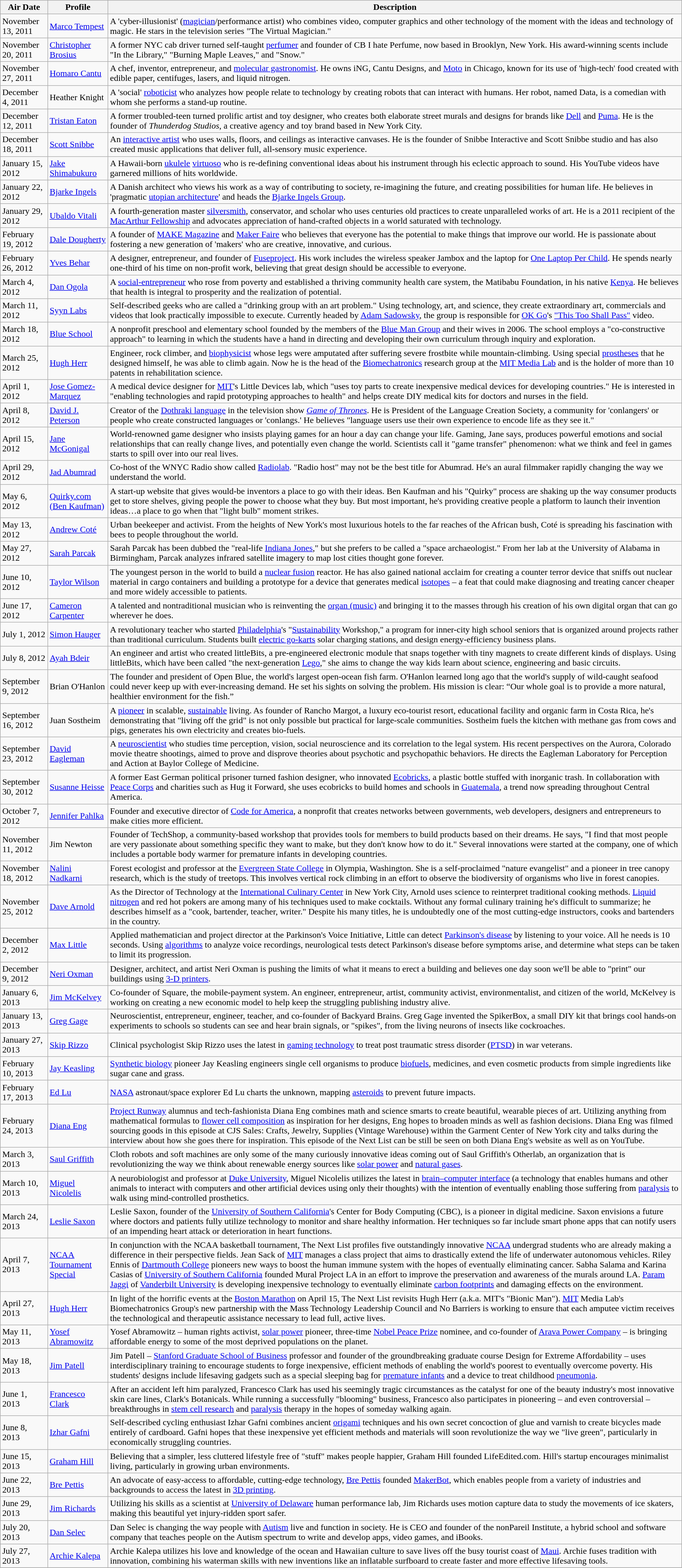<table class="wikitable">
<tr>
<th>Air Date</th>
<th>Profile</th>
<th>Description</th>
</tr>
<tr>
<td>November 13, 2011</td>
<td><a href='#'>Marco Tempest</a></td>
<td>A 'cyber-illusionist' (<a href='#'>magician</a>/performance artist) who combines video, computer graphics and other technology of the moment with the ideas and technology of magic.  He stars in the television series "The Virtual Magician."</td>
</tr>
<tr>
<td>November 20, 2011</td>
<td><a href='#'>Christopher Brosius</a></td>
<td>A former NYC cab driver turned self-taught <a href='#'>perfumer</a> and founder of CB I hate Perfume, now based in Brooklyn, New York.  His award-winning scents include "In the Library," "Burning Maple Leaves," and "Snow."</td>
</tr>
<tr>
<td>November 27, 2011</td>
<td><a href='#'>Homaro Cantu</a></td>
<td>A chef, inventor, entrepreneur, and <a href='#'>molecular gastronomist</a>.  He owns iNG, Cantu Designs, and <a href='#'>Moto</a> in Chicago, known for its use of 'high-tech' food created with edible paper, centifuges, lasers, and liquid nitrogen.</td>
</tr>
<tr>
<td>December 4, 2011</td>
<td>Heather Knight</td>
<td>A 'social' <a href='#'>roboticist</a> who analyzes how people relate to technology by creating robots that can interact with humans.  Her robot, named Data, is a comedian with whom she performs a stand-up routine.</td>
</tr>
<tr>
<td>December 12, 2011</td>
<td><a href='#'>Tristan Eaton</a></td>
<td>A former troubled-teen turned prolific artist and toy designer, who creates both elaborate street murals and designs for brands like <a href='#'>Dell</a> and <a href='#'>Puma</a>.  He is the founder of <em>Thunderdog Studios</em>, a creative agency and toy brand based in New York City.</td>
</tr>
<tr>
<td>December 18, 2011</td>
<td><a href='#'>Scott Snibbe</a></td>
<td>An <a href='#'>interactive artist</a> who uses walls, floors, and ceilings as interactive canvases.  He is the founder of Snibbe Interactive and Scott Snibbe studio and has also created music applications that deliver full, all-sensory music experience.</td>
</tr>
<tr>
<td>January 15, 2012</td>
<td><a href='#'>Jake Shimabukuro</a></td>
<td>A Hawaii-born <a href='#'>ukulele</a> <a href='#'>virtuoso</a> who is re-defining conventional ideas about his instrument through his eclectic approach to sound.  His YouTube videos have garnered millions of hits worldwide.</td>
</tr>
<tr>
<td>January 22, 2012</td>
<td><a href='#'>Bjarke Ingels</a></td>
<td>A Danish architect who views his work as a way of contributing to society, re-imagining the future, and creating possibilities for human life.  He believes in 'pragmatic <a href='#'>utopian architecture</a>' and heads the <a href='#'>Bjarke Ingels Group</a>.</td>
</tr>
<tr>
<td>January 29, 2012</td>
<td><a href='#'>Ubaldo Vitali</a></td>
<td>A fourth-generation master <a href='#'>silversmith</a>, conservator, and scholar who uses centuries old practices to create unparalleled works of art.  He is a 2011 recipient of the <a href='#'>MacArthur Fellowship</a> and advocates appreciation of hand-crafted objects in a world saturated with technology.</td>
</tr>
<tr>
<td>February 19, 2012</td>
<td><a href='#'>Dale Dougherty</a></td>
<td>A founder of <a href='#'>MAKE Magazine</a> and <a href='#'>Maker Faire</a> who believes that everyone has the potential to make things that improve our world.  He is passionate about fostering a new generation of 'makers' who are creative, innovative, and curious.</td>
</tr>
<tr>
<td>February 26, 2012</td>
<td><a href='#'>Yves Behar</a></td>
<td>A designer, entrepreneur, and founder of <a href='#'>Fuseproject</a>.  His work includes the wireless speaker Jambox and the laptop for <a href='#'>One Laptop Per Child</a>.  He spends nearly one-third of his time on non-profit work, believing that great design should be accessible to everyone.</td>
</tr>
<tr>
<td>March 4, 2012</td>
<td><a href='#'>Dan Ogola</a></td>
<td>A <a href='#'>social-entrepreneur</a> who rose from poverty and established a thriving community health care system, the Matibabu Foundation, in his native <a href='#'>Kenya</a>.  He believes that health is integral to prosperity and the realization of potential.</td>
</tr>
<tr>
<td>March 11, 2012</td>
<td><a href='#'>Syyn Labs</a></td>
<td>Self-described geeks who are called a "drinking group with an art problem." Using technology, art, and science, they create extraordinary art, commercials and videos that look practically impossible to execute.  Currently headed by <a href='#'>Adam Sadowsky</a>, the group is responsible for <a href='#'>OK Go</a>'s <a href='#'>"This Too Shall Pass"</a> video.</td>
</tr>
<tr>
<td>March 18, 2012</td>
<td><a href='#'>Blue School</a></td>
<td>A nonprofit preschool and elementary school founded by the members of the <a href='#'>Blue Man Group</a> and their wives in 2006.  The school employs a "co-constructive approach" to learning in which the students have a hand in directing and developing their own curriculum through inquiry and exploration.</td>
</tr>
<tr>
<td>March 25, 2012</td>
<td><a href='#'>Hugh Herr</a></td>
<td>Engineer, rock climber, and <a href='#'>biophysicist</a> whose legs were amputated after suffering severe frostbite while mountain-climbing.  Using special <a href='#'>prostheses</a> that he designed himself, he was able to climb again. Now he is the head of the <a href='#'>Biomechatronics</a> research group at the <a href='#'>MIT Media Lab</a> and is the holder of more than 10 patents in rehabilitation science.</td>
</tr>
<tr>
<td>April 1, 2012</td>
<td><a href='#'>Jose Gomez-Marquez</a></td>
<td>A medical device designer for <a href='#'>MIT</a>'s Little Devices lab, which "uses toy parts to create inexpensive medical devices for developing countries." He is interested in "enabling technologies and rapid prototyping approaches to health" and helps create DIY medical kits for doctors and nurses in the field.</td>
</tr>
<tr>
<td>April 8, 2012</td>
<td><a href='#'>David J. Peterson</a></td>
<td>Creator of the <a href='#'>Dothraki language</a> in the television show <em><a href='#'>Game of Thrones</a></em>.  He is President of the Language Creation Society, a community for 'conlangers' or people who create constructed languages or 'conlangs.'  He believes "language users use their own experience to encode life as they see it."</td>
</tr>
<tr>
<td>April 15, 2012</td>
<td><a href='#'>Jane McGonigal</a></td>
<td>World-renowned game designer who insists playing games for an hour a day can change your life. Gaming, Jane says, produces powerful emotions and social relationships that can really change lives, and potentially even change the world. Scientists call it "game transfer" phenomenon: what we think and feel in games starts to spill over into our real lives.</td>
</tr>
<tr>
<td>April 29, 2012</td>
<td><a href='#'>Jad Abumrad</a></td>
<td>Co-host of the WNYC Radio show called <a href='#'>Radiolab</a>. "Radio host" may not be the best title for Abumrad. He's an aural filmmaker rapidly changing the way we understand the world.</td>
</tr>
<tr>
<td>May 6, 2012</td>
<td><a href='#'>Quirky.com (Ben Kaufman)</a></td>
<td>A start-up website that gives would-be inventors a place to go with their ideas. Ben Kaufman and his "Quirky" process are shaking up the way consumer products get to store shelves, giving people the power to choose what they buy. But most important, he's providing creative people a platform to launch their invention ideas…a place to go when that "light bulb" moment strikes.</td>
</tr>
<tr>
<td>May 13, 2012</td>
<td><a href='#'>Andrew Coté</a></td>
<td>Urban beekeeper and activist. From the heights of New York's most luxurious hotels to the far reaches of the African bush, Coté is spreading his fascination with bees to people throughout the world.</td>
</tr>
<tr>
<td>May 27, 2012</td>
<td><a href='#'>Sarah Parcak</a></td>
<td>Sarah Parcak has been dubbed the "real-life <a href='#'>Indiana Jones</a>," but she prefers to be called a "space archaeologist." From her lab at the University of Alabama in Birmingham, Parcak analyzes infrared satellite imagery to map lost cities thought gone forever.</td>
</tr>
<tr>
<td>June 10, 2012</td>
<td><a href='#'>Taylor Wilson</a></td>
<td>The youngest person in the world to build a <a href='#'>nuclear fusion</a> reactor. He has also gained national acclaim for creating a counter terror device that sniffs out nuclear material in cargo containers and building a prototype for a device that generates medical <a href='#'>isotopes</a> – a feat that could make diagnosing and treating cancer cheaper and more widely accessible to patients.</td>
</tr>
<tr>
<td>June 17, 2012</td>
<td><a href='#'>Cameron Carpenter</a></td>
<td>A talented and nontraditional musician who is reinventing the <a href='#'>organ (music)</a> and bringing it to the masses through his creation of his own digital organ that can go wherever he does.</td>
</tr>
<tr>
<td>July 1, 2012</td>
<td><a href='#'>Simon Hauger</a></td>
<td>A revolutionary teacher who started <a href='#'>Philadelphia</a>'s "<a href='#'>Sustainability</a> Workshop," a program for inner-city high school seniors that is organized around projects rather than traditional curriculum. Students built <a href='#'>electric go-karts</a> solar charging stations, and design energy-efficiency business plans.</td>
</tr>
<tr>
<td>July 8, 2012</td>
<td><a href='#'>Ayah Bdeir</a></td>
<td>An engineer and artist who created littleBits, a pre-engineered electronic module that snaps together with tiny magnets to create different kinds of displays. Using littleBits, which have been called "the next-generation <a href='#'>Lego</a>," she aims to change the way kids learn about science, engineering and basic circuits.</td>
</tr>
<tr>
<td>September 9, 2012</td>
<td>Brian O'Hanlon</td>
<td>The founder and president of Open Blue, the world's largest open-ocean fish farm. O'Hanlon learned long ago that the world's supply of wild-caught seafood could never keep up with ever-increasing demand. He set his sights on solving the problem. His mission is clear: “Our whole goal is to provide a more natural, healthier environment for the fish.”</td>
</tr>
<tr>
<td>September 16, 2012</td>
<td>Juan Sostheim</td>
<td>A <a href='#'>pioneer</a> in scalable, <a href='#'>sustainable</a> living. As founder of Rancho Margot, a luxury eco-tourist resort, educational facility and organic farm in Costa Rica, he's demonstrating that "living off the grid" is not only possible but practical for large-scale communities. Sostheim fuels the kitchen with methane gas from cows and pigs, generates his own electricity and creates bio-fuels.</td>
</tr>
<tr>
<td>September 23, 2012</td>
<td><a href='#'>David Eagleman</a> </td>
<td>A <a href='#'>neuroscientist</a> who studies time perception, vision, social neuroscience and its correlation to the legal system. His recent perspectives on the Aurora, Colorado movie theatre shootings, aimed to prove and disprove theories about psychotic and psychopathic behaviors.  He directs the Eagleman Laboratory for Perception and Action at Baylor College of Medicine.</td>
</tr>
<tr>
<td>September 30, 2012</td>
<td><a href='#'>Susanne Heisse</a> </td>
<td>A former East German political prisoner turned fashion designer, who innovated <a href='#'>Ecobricks</a>, a plastic bottle stuffed with inorganic trash. In collaboration with <a href='#'>Peace Corps</a> and charities such as Hug it Forward, she uses ecobricks to build homes and schools in <a href='#'>Guatemala</a>, a trend now spreading throughout Central America.</td>
</tr>
<tr>
<td>October 7, 2012</td>
<td><a href='#'>Jennifer Pahlka</a> </td>
<td>Founder and executive director of <a href='#'>Code for America</a>, a nonprofit that creates networks between governments, web developers, designers and entrepreneurs to make cities more efficient.</td>
</tr>
<tr>
<td>November 11, 2012</td>
<td>Jim Newton </td>
<td>Founder of TechShop, a community-based workshop that provides tools for members to build products based on their dreams.  He says, "I find that most people are very passionate about something specific they want to make, but they don't know how to do it." Several innovations were started at the company, one of which includes a portable body warmer for premature infants in developing countries.</td>
</tr>
<tr>
<td>November 18, 2012</td>
<td><a href='#'>Nalini Nadkarni</a> </td>
<td>Forest ecologist and professor at the <a href='#'>Evergreen State College</a> in Olympia, Washington.  She is a self-proclaimed "nature evangelist" and a pioneer in tree canopy research, which is the study of treetops. This involves vertical rock climbing in an effort to observe the biodiversity of organisms who live in forest canopies.</td>
</tr>
<tr>
<td>November 25, 2012</td>
<td><a href='#'>Dave Arnold</a> </td>
<td>As the Director of Technology at the <a href='#'>International Culinary Center</a> in New York City, Arnold uses science to reinterpret traditional cooking methods. <a href='#'>Liquid nitrogen</a> and red hot pokers are among many of his techniques used to make cocktails.  Without any formal culinary training he's difficult to summarize; he describes himself as a "cook, bartender, teacher, writer." Despite his many titles, he is undoubtedly one of the most cutting-edge instructors, cooks and bartenders in the country.</td>
</tr>
<tr>
<td>December 2, 2012</td>
<td><a href='#'>Max Little</a> </td>
<td>Applied mathematician and project director at the Parkinson's Voice Initiative, Little can detect <a href='#'>Parkinson's disease</a> by listening to your voice. All he needs is 10 seconds. Using <a href='#'>algorithms</a> to analyze voice recordings, neurological tests detect Parkinson's disease before symptoms arise, and determine what steps can be taken to limit its progression.</td>
</tr>
<tr>
<td>December 9, 2012</td>
<td><a href='#'>Neri Oxman</a> </td>
<td>Designer, architect, and artist Neri Oxman is pushing the limits of what it means to erect a building and believes one day soon we'll be able to "print" our buildings using <a href='#'>3-D printers</a>.</td>
</tr>
<tr>
<td>January 6, 2013</td>
<td><a href='#'>Jim McKelvey</a> </td>
<td>Co-founder of Square, the mobile-payment system. An engineer, entrepreneur, artist, community activist, environmentalist, and citizen of the world, McKelvey is working on creating a new economic model to help keep the struggling publishing industry alive.</td>
</tr>
<tr>
<td>January 13, 2013</td>
<td><a href='#'>Greg Gage</a> </td>
<td>Neuroscientist, entrepreneur, engineer, teacher, and co-founder of Backyard Brains. Greg Gage invented the SpikerBox, a small DIY kit that brings cool hands-on experiments to schools so students can see and hear brain signals, or "spikes", from the living neurons of insects like cockroaches.</td>
</tr>
<tr>
<td>January 27, 2013</td>
<td><a href='#'>Skip Rizzo</a> </td>
<td>Clinical psychologist Skip Rizzo uses the latest in <a href='#'>gaming technology</a> to treat post traumatic stress disorder (<a href='#'>PTSD</a>) in war veterans.</td>
</tr>
<tr>
<td>February 10, 2013</td>
<td><a href='#'>Jay Keasling</a> </td>
<td><a href='#'>Synthetic biology</a> pioneer Jay Keasling engineers single cell organisms to produce <a href='#'>biofuels</a>, medicines, and even cosmetic products from simple ingredients like sugar cane and grass.</td>
</tr>
<tr>
<td>February 17, 2013</td>
<td><a href='#'>Ed Lu</a> </td>
<td><a href='#'>NASA</a> astronaut/space explorer Ed Lu charts the unknown, mapping <a href='#'>asteroids</a> to prevent future impacts.</td>
</tr>
<tr>
<td>February 24, 2013</td>
<td><a href='#'>Diana Eng</a> </td>
<td><a href='#'>Project Runway</a> alumnus and tech-fashionista Diana Eng combines math and science smarts to create beautiful, wearable pieces of art. Utilizing anything from mathematical formulas to <a href='#'>flower cell composition</a> as inspiration for her designs, Eng hopes to broaden minds as well as fashion decisions.   Diana Eng was filmed sourcing goods in this episode at CJS Sales: Crafts, Jewelry, Supplies (Vintage Warehouse) within the Garment Center of New York city and talks during the interview about how she goes there for inspiration.  This episode of the Next List can be still be seen on both Diana Eng's website as well as on YouTube.</td>
</tr>
<tr>
<td>March 3, 2013</td>
<td><a href='#'>Saul Griffith</a> </td>
<td>Cloth robots and soft machines are only some of the many curiously innovative ideas coming out of Saul Griffith's Otherlab, an organization that is revolutionizing the way we think about renewable energy sources like <a href='#'>solar power</a> and <a href='#'>natural gases</a>.</td>
</tr>
<tr>
<td>March 10, 2013</td>
<td><a href='#'>Miguel Nicolelis</a> </td>
<td>A neurobiologist and professor at <a href='#'>Duke University</a>, Miguel Nicolelis utilizes the latest in <a href='#'>brain–computer interface</a> (a technology that enables humans and other animals to interact with computers and other artificial devices using only their thoughts) with the intention of eventually enabling those suffering from <a href='#'>paralysis</a> to walk using mind-controlled prosthetics.</td>
</tr>
<tr>
<td>March 24, 2013</td>
<td><a href='#'>Leslie Saxon</a> </td>
<td>Leslie Saxon, founder of the <a href='#'>University of Southern California</a>'s Center for Body Computing (CBC), is a pioneer in digital medicine.  Saxon envisions a future where doctors and patients fully utilize technology to monitor and share healthy information.  Her techniques so far include smart phone apps that can notify users of an impending heart attack or deterioration in heart functions.</td>
</tr>
<tr>
<td>April 7, 2013</td>
<td><a href='#'>NCAA Tournament Special</a> </td>
<td>In conjunction with the NCAA basketball tournament, The Next List profiles five outstandingly innovative <a href='#'>NCAA</a> undergrad students who are already making a difference in their perspective fields. Jean Sack of <a href='#'>MIT</a> manages a class project that aims to drastically extend the life of underwater autonomous vehicles. Riley Ennis of <a href='#'>Dartmouth College</a> pioneers new ways to boost the human immune system with the hopes of eventually eliminating cancer. Sabha Salama and Karina Casias of <a href='#'>University of Southern California</a> founded Mural Project LA in an effort to improve the preservation and awareness of the murals around LA. <a href='#'>Param Jaggi</a> of <a href='#'>Vanderbilt University</a> is developing inexpensive technology to eventually eliminate <a href='#'>carbon footprints</a> and damaging effects on the environment.</td>
</tr>
<tr>
<td>April 27, 2013</td>
<td><a href='#'>Hugh Herr</a> </td>
<td>In light of the horrific events at the <a href='#'>Boston Marathon</a> on April 15, The Next List revisits Hugh Herr (a.k.a. MIT's "Bionic Man"). <a href='#'>MIT</a> Media Lab's Biomechatronics Group's new partnership with the Mass Technology Leadership Council and No Barriers is working to ensure that each amputee victim receives the technological and therapeutic assistance necessary to lead full, active lives.</td>
</tr>
<tr>
<td>May 11, 2013</td>
<td><a href='#'>Yosef Abramowitz</a> </td>
<td>Yosef Abramowitz – human rights activist, <a href='#'>solar power</a> pioneer, three-time <a href='#'>Nobel Peace Prize</a> nominee, and co-founder of <a href='#'>Arava Power Company</a> – is bringing affordable energy to some of the most deprived populations on the planet.</td>
</tr>
<tr>
<td>May 18, 2013</td>
<td><a href='#'>Jim Patell</a> </td>
<td>Jim Patell – <a href='#'>Stanford Graduate School of Business</a> professor and founder of the groundbreaking graduate course Design for Extreme Affordability – uses interdisciplinary training to encourage students to forge inexpensive, efficient methods of enabling the world's poorest to eventually overcome poverty. His students' designs include lifesaving gadgets such as a special sleeping bag for <a href='#'>premature infants</a> and a device to treat childhood <a href='#'>pneumonia</a>.</td>
</tr>
<tr>
<td>June 1, 2013</td>
<td><a href='#'>Francesco Clark</a> </td>
<td>After an accident left him paralyzed, Francesco Clark has used his seemingly tragic circumstances as the catalyst for one of the beauty industry's most innovative skin care lines, Clark's Botanicals. While running a successfully "blooming" business, Francesco also participates in pioneering – and even controversial – breakthroughs in <a href='#'>stem cell research</a> and <a href='#'>paralysis</a> therapy in the hopes of someday walking again.</td>
</tr>
<tr>
<td>June 8, 2013</td>
<td><a href='#'>Izhar Gafni</a> </td>
<td>Self-described cycling enthusiast Izhar Gafni combines ancient <a href='#'>origami</a> techniques and his own secret concoction of glue and varnish to create bicycles made entirely of cardboard. Gafni hopes that these inexpensive yet efficient methods and materials will soon revolutionize the way we "live green", particularly in economically struggling countries.</td>
</tr>
<tr>
<td>June 15, 2013</td>
<td><a href='#'>Graham Hill</a> </td>
<td>Believing that a simpler, less cluttered lifestyle free of "stuff" makes people happier, Graham Hill founded LifeEdited.com. Hill's startup encourages minimalist living, particularly in growing urban environments.</td>
</tr>
<tr>
<td>June 22, 2013</td>
<td><a href='#'>Bre Pettis</a> </td>
<td>An advocate of easy-access to affordable, cutting-edge technology, <a href='#'>Bre Pettis</a> founded <a href='#'>MakerBot</a>, which enables people from a variety of industries and backgrounds to access the latest in <a href='#'>3D printing</a>.</td>
</tr>
<tr>
<td>June 29, 2013</td>
<td><a href='#'>Jim Richards</a> </td>
<td>Utilizing his skills as a scientist at <a href='#'>University of Delaware</a> human performance lab, Jim Richards uses motion capture data to study the movements of ice skaters, making this beautiful yet injury-ridden sport safer.</td>
</tr>
<tr>
<td>July 20, 2013</td>
<td><a href='#'>Dan Selec</a> </td>
<td>Dan Selec is changing the way people with <a href='#'>Autism</a> live and function in society. He is CEO and founder of the nonPareil Institute, a hybrid school and software company that teaches people on the Autism spectrum to write and develop apps, video games, and iBooks.</td>
</tr>
<tr>
<td>July 27, 2013</td>
<td><a href='#'>Archie Kalepa</a></td>
<td>Archie Kalepa utilizes his love and knowledge of the ocean and Hawaiian culture to save lives off the busy tourist coast of <a href='#'>Maui</a>. Archie fuses tradition with innovation, combining his waterman skills with new inventions like an inflatable surfboard to create faster and more effective lifesaving tools.</td>
</tr>
<tr>
</tr>
</table>
